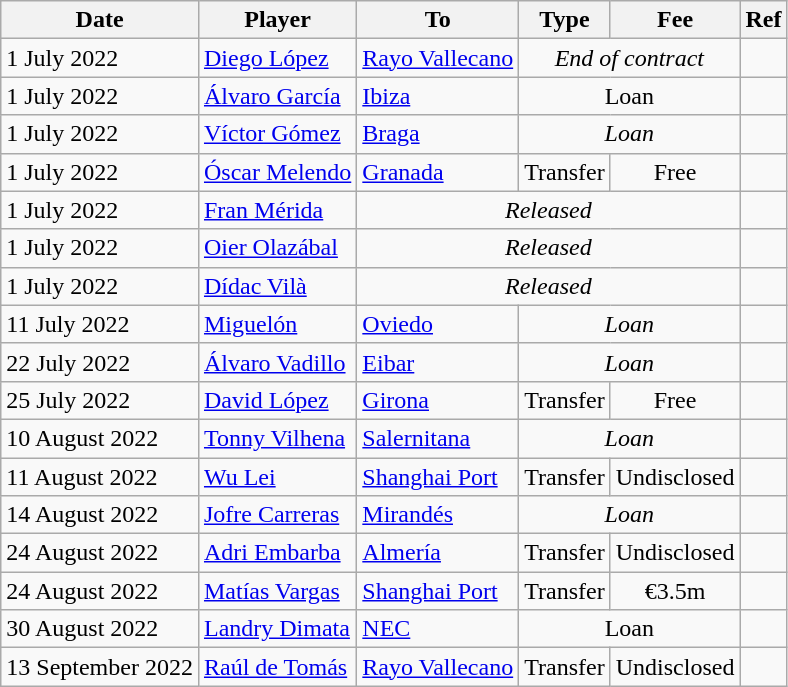<table class="wikitable">
<tr>
<th>Date</th>
<th>Player</th>
<th>To</th>
<th>Type</th>
<th>Fee</th>
<th>Ref</th>
</tr>
<tr>
<td>1 July 2022</td>
<td> <a href='#'>Diego López</a></td>
<td><a href='#'>Rayo Vallecano</a></td>
<td colspan=2 align=center><em>End of contract</em></td>
<td align=center></td>
</tr>
<tr>
<td>1 July 2022</td>
<td> <a href='#'>Álvaro García</a></td>
<td><a href='#'>Ibiza</a></td>
<td colspan="2" align=center>Loan</td>
<td align=center></td>
</tr>
<tr>
<td>1 July 2022</td>
<td> <a href='#'>Víctor Gómez</a></td>
<td> <a href='#'>Braga</a></td>
<td colspan=2 align=center><em>Loan</em></td>
<td align=center></td>
</tr>
<tr>
<td>1 July 2022</td>
<td> <a href='#'>Óscar Melendo</a></td>
<td><a href='#'>Granada</a></td>
<td align=center>Transfer</td>
<td align=center>Free</td>
<td align=center></td>
</tr>
<tr>
<td>1 July 2022</td>
<td> <a href='#'>Fran Mérida</a></td>
<td colspan=3 align=center><em>Released</em></td>
<td align=center></td>
</tr>
<tr>
<td>1 July 2022</td>
<td> <a href='#'>Oier Olazábal</a></td>
<td colspan=3 align=center><em>Released</em></td>
<td align=center></td>
</tr>
<tr>
<td>1 July 2022</td>
<td> <a href='#'>Dídac Vilà</a></td>
<td colspan=3 align=center><em>Released</em></td>
<td align=center></td>
</tr>
<tr>
<td>11 July 2022</td>
<td> <a href='#'>Miguelón</a></td>
<td><a href='#'>Oviedo</a></td>
<td colspan=2 align=center><em>Loan</em></td>
<td align=center></td>
</tr>
<tr>
<td>22 July 2022</td>
<td> <a href='#'>Álvaro Vadillo</a></td>
<td><a href='#'>Eibar</a></td>
<td colspan=2 align=center><em>Loan</em></td>
<td align=center></td>
</tr>
<tr>
<td>25 July 2022</td>
<td> <a href='#'>David López</a></td>
<td><a href='#'>Girona</a></td>
<td align=center>Transfer</td>
<td align=center>Free</td>
<td align=center></td>
</tr>
<tr>
<td>10 August 2022</td>
<td> <a href='#'>Tonny Vilhena</a></td>
<td> <a href='#'>Salernitana</a></td>
<td colspan=2 align=center><em>Loan</em></td>
<td align=center></td>
</tr>
<tr>
<td>11 August 2022</td>
<td> <a href='#'>Wu Lei</a></td>
<td> <a href='#'>Shanghai Port</a></td>
<td align=center>Transfer</td>
<td align=center>Undisclosed</td>
<td align=center></td>
</tr>
<tr>
<td>14 August 2022</td>
<td> <a href='#'>Jofre Carreras</a></td>
<td><a href='#'>Mirandés</a></td>
<td colspan=2 align=center><em>Loan</em></td>
<td align=center></td>
</tr>
<tr>
<td>24 August 2022</td>
<td> <a href='#'>Adri Embarba</a></td>
<td><a href='#'>Almería</a></td>
<td align=center>Transfer</td>
<td align=center>Undisclosed</td>
<td align=center></td>
</tr>
<tr>
<td>24 August 2022</td>
<td> <a href='#'>Matías Vargas</a></td>
<td> <a href='#'>Shanghai Port</a></td>
<td align=center>Transfer</td>
<td align=center>€3.5m</td>
<td align=center></td>
</tr>
<tr>
<td>30 August 2022</td>
<td> <a href='#'>Landry Dimata</a></td>
<td> <a href='#'>NEC</a></td>
<td colspan="2" align=center>Loan</td>
<td align=center></td>
</tr>
<tr>
<td>13 September 2022</td>
<td> <a href='#'>Raúl de Tomás</a></td>
<td><a href='#'>Rayo Vallecano</a></td>
<td align=center>Transfer</td>
<td align=center>Undisclosed</td>
<td align=center></td>
</tr>
</table>
